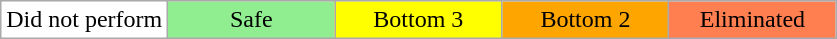<table class="wikitable" style="text-align:center;">
<tr>
<td style="background:white;" width="20%">Did not perform</td>
<td style="background:lightgreen;" width="20%">Safe</td>
<td style="background:yellow;" width="20%">Bottom 3</td>
<td style="background:orange;" width="20%">Bottom 2</td>
<td style="background:coral;" width="20%">Eliminated</td>
</tr>
</table>
